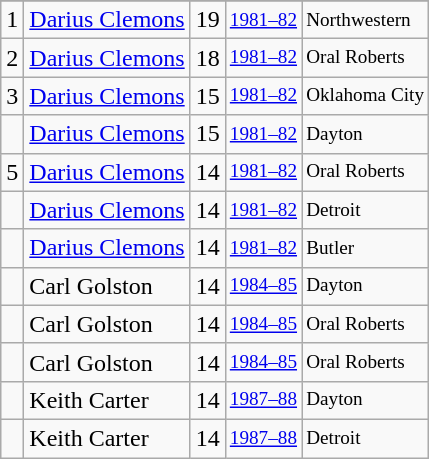<table class="wikitable">
<tr>
</tr>
<tr>
<td>1</td>
<td><a href='#'>Darius Clemons</a></td>
<td>19</td>
<td style="font-size:80%;"><a href='#'>1981–82</a></td>
<td style="font-size:80%;">Northwestern</td>
</tr>
<tr>
<td>2</td>
<td><a href='#'>Darius Clemons</a></td>
<td>18</td>
<td style="font-size:80%;"><a href='#'>1981–82</a></td>
<td style="font-size:80%;">Oral Roberts</td>
</tr>
<tr>
<td>3</td>
<td><a href='#'>Darius Clemons</a></td>
<td>15</td>
<td style="font-size:80%;"><a href='#'>1981–82</a></td>
<td style="font-size:80%;">Oklahoma City</td>
</tr>
<tr>
<td></td>
<td><a href='#'>Darius Clemons</a></td>
<td>15</td>
<td style="font-size:80%;"><a href='#'>1981–82</a></td>
<td style="font-size:80%;">Dayton</td>
</tr>
<tr>
<td>5</td>
<td><a href='#'>Darius Clemons</a></td>
<td>14</td>
<td style="font-size:80%;"><a href='#'>1981–82</a></td>
<td style="font-size:80%;">Oral Roberts</td>
</tr>
<tr>
<td></td>
<td><a href='#'>Darius Clemons</a></td>
<td>14</td>
<td style="font-size:80%;"><a href='#'>1981–82</a></td>
<td style="font-size:80%;">Detroit</td>
</tr>
<tr>
<td></td>
<td><a href='#'>Darius Clemons</a></td>
<td>14</td>
<td style="font-size:80%;"><a href='#'>1981–82</a></td>
<td style="font-size:80%;">Butler</td>
</tr>
<tr>
<td></td>
<td>Carl Golston</td>
<td>14</td>
<td style="font-size:80%;"><a href='#'>1984–85</a></td>
<td style="font-size:80%;">Dayton</td>
</tr>
<tr>
<td></td>
<td>Carl Golston</td>
<td>14</td>
<td style="font-size:80%;"><a href='#'>1984–85</a></td>
<td style="font-size:80%;">Oral Roberts</td>
</tr>
<tr>
<td></td>
<td>Carl Golston</td>
<td>14</td>
<td style="font-size:80%;"><a href='#'>1984–85</a></td>
<td style="font-size:80%;">Oral Roberts</td>
</tr>
<tr>
<td></td>
<td>Keith Carter</td>
<td>14</td>
<td style="font-size:80%;"><a href='#'>1987–88</a></td>
<td style="font-size:80%;">Dayton</td>
</tr>
<tr>
<td></td>
<td>Keith Carter</td>
<td>14</td>
<td style="font-size:80%;"><a href='#'>1987–88</a></td>
<td style="font-size:80%;">Detroit</td>
</tr>
</table>
